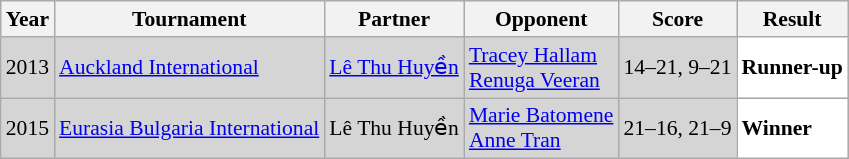<table class="sortable wikitable" style="font-size: 90%;">
<tr>
<th>Year</th>
<th>Tournament</th>
<th>Partner</th>
<th>Opponent</th>
<th>Score</th>
<th>Result</th>
</tr>
<tr style="background:#D5D5D5">
<td align="center">2013</td>
<td align="left"><a href='#'>Auckland International</a></td>
<td align="left"> <a href='#'>Lê Thu Huyền</a></td>
<td align="left"> <a href='#'>Tracey Hallam</a><br> <a href='#'>Renuga Veeran</a></td>
<td align="left">14–21, 9–21</td>
<td style="text-align:left; background:white"> <strong>Runner-up</strong></td>
</tr>
<tr style="background:#D5D5D5">
<td align="center">2015</td>
<td align="left"><a href='#'>Eurasia Bulgaria International</a></td>
<td align="left"> Lê Thu Huyền</td>
<td align="left"> <a href='#'>Marie Batomene</a><br> <a href='#'>Anne Tran</a></td>
<td align="left">21–16, 21–9</td>
<td style="text-align:left; background:white"> <strong>Winner</strong></td>
</tr>
</table>
